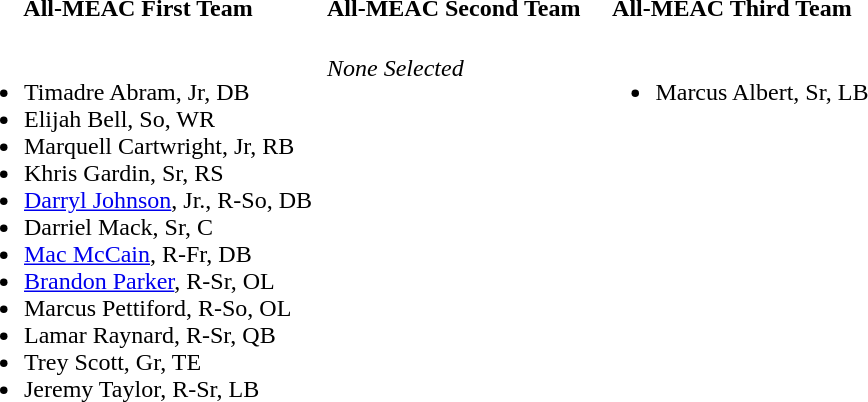<table>
<tr>
<td valign="top"><br><table>
<tr>
<th>All-MEAC First Team</th>
</tr>
<tr>
<td><br><ul><li>Timadre Abram, Jr, DB</li><li>Elijah Bell, So, WR</li><li>Marquell Cartwright, Jr, RB</li><li>Khris Gardin, Sr, RS</li><li><a href='#'>Darryl Johnson</a>, Jr., R-So, DB</li><li>Darriel Mack, Sr, C</li><li><a href='#'>Mac McCain</a>, R-Fr, DB</li><li><a href='#'>Brandon Parker</a>, R-Sr, OL</li><li>Marcus Pettiford, R-So, OL</li><li>Lamar Raynard, R-Sr, QB</li><li>Trey Scott, Gr, TE</li><li>Jeremy Taylor, R-Sr, LB</li></ul></td>
</tr>
</table>
</td>
<td valign="top"><br><table>
<tr>
<th>All-MEAC Second Team</th>
</tr>
<tr>
<td><br><em>None Selected</em></td>
</tr>
</table>
</td>
<td valign="top"><br><table>
<tr>
<th>All-MEAC Third Team</th>
</tr>
<tr>
<td><br><ul><li>Marcus Albert, Sr, LB</li></ul></td>
</tr>
</table>
</td>
</tr>
</table>
